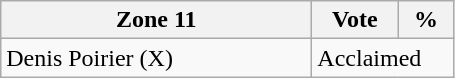<table class="wikitable">
<tr>
<th width="200px">Zone 11</th>
<th width="50px">Vote</th>
<th width="30px">%</th>
</tr>
<tr>
<td>Denis Poirier (X)</td>
<td colspan="2">Acclaimed</td>
</tr>
</table>
